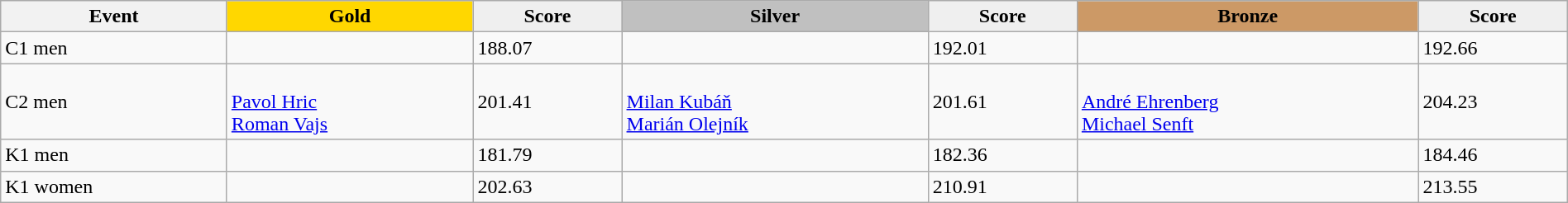<table class="wikitable" width=100%>
<tr>
<th>Event</th>
<td align=center bgcolor="gold"><strong>Gold</strong></td>
<td align=center bgcolor="EFEFEF"><strong>Score</strong></td>
<td align=center bgcolor="silver"><strong>Silver</strong></td>
<td align=center bgcolor="EFEFEF"><strong>Score</strong></td>
<td align=center bgcolor="CC9966"><strong>Bronze</strong></td>
<td align=center bgcolor="EFEFEF"><strong>Score</strong></td>
</tr>
<tr>
<td>C1 men</td>
<td></td>
<td>188.07</td>
<td></td>
<td>192.01</td>
<td></td>
<td>192.66</td>
</tr>
<tr>
<td>C2 men</td>
<td><br><a href='#'>Pavol Hric</a><br><a href='#'>Roman Vajs</a></td>
<td>201.41</td>
<td><br><a href='#'>Milan Kubáň</a><br><a href='#'>Marián Olejník</a></td>
<td>201.61</td>
<td><br><a href='#'>André Ehrenberg</a><br><a href='#'>Michael Senft</a></td>
<td>204.23</td>
</tr>
<tr>
<td>K1 men</td>
<td></td>
<td>181.79</td>
<td></td>
<td>182.36</td>
<td></td>
<td>184.46</td>
</tr>
<tr>
<td>K1 women</td>
<td></td>
<td>202.63</td>
<td></td>
<td>210.91</td>
<td></td>
<td>213.55</td>
</tr>
</table>
